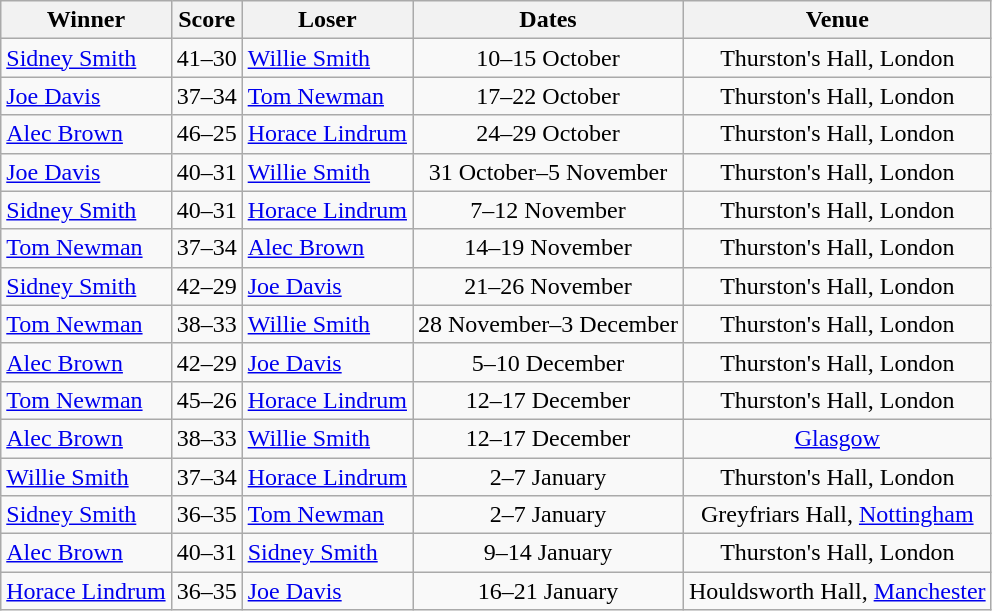<table class="wikitable" style="text-align:center">
<tr>
<th>Winner</th>
<th>Score</th>
<th>Loser</th>
<th>Dates</th>
<th>Venue</th>
</tr>
<tr>
<td align=left><a href='#'>Sidney Smith</a></td>
<td>41–30</td>
<td align=left><a href='#'>Willie Smith</a></td>
<td>10–15 October</td>
<td>Thurston's Hall, London</td>
</tr>
<tr>
<td align=left><a href='#'>Joe Davis</a></td>
<td>37–34</td>
<td align=left><a href='#'>Tom Newman</a></td>
<td>17–22 October</td>
<td>Thurston's Hall, London</td>
</tr>
<tr>
<td align=left><a href='#'>Alec Brown</a></td>
<td>46–25</td>
<td align=left><a href='#'>Horace Lindrum</a></td>
<td>24–29 October</td>
<td>Thurston's Hall, London</td>
</tr>
<tr>
<td align=left><a href='#'>Joe Davis</a></td>
<td>40–31</td>
<td align=left><a href='#'>Willie Smith</a></td>
<td>31 October–5 November</td>
<td>Thurston's Hall, London</td>
</tr>
<tr>
<td align=left><a href='#'>Sidney Smith</a></td>
<td>40–31</td>
<td align=left><a href='#'>Horace Lindrum</a></td>
<td>7–12 November</td>
<td>Thurston's Hall, London</td>
</tr>
<tr>
<td align=left><a href='#'>Tom Newman</a></td>
<td>37–34</td>
<td align=left><a href='#'>Alec Brown</a></td>
<td>14–19 November</td>
<td>Thurston's Hall, London</td>
</tr>
<tr>
<td align=left><a href='#'>Sidney Smith</a></td>
<td>42–29</td>
<td align=left><a href='#'>Joe Davis</a></td>
<td>21–26 November</td>
<td>Thurston's Hall, London</td>
</tr>
<tr>
<td align=left><a href='#'>Tom Newman</a></td>
<td>38–33</td>
<td align=left><a href='#'>Willie Smith</a></td>
<td>28 November–3 December</td>
<td>Thurston's Hall, London</td>
</tr>
<tr>
<td align=left><a href='#'>Alec Brown</a></td>
<td>42–29</td>
<td align=left><a href='#'>Joe Davis</a></td>
<td>5–10 December</td>
<td>Thurston's Hall, London</td>
</tr>
<tr>
<td align=left><a href='#'>Tom Newman</a></td>
<td>45–26</td>
<td align=left><a href='#'>Horace Lindrum</a></td>
<td>12–17 December</td>
<td>Thurston's Hall, London</td>
</tr>
<tr>
<td align=left><a href='#'>Alec Brown</a></td>
<td>38–33</td>
<td align=left><a href='#'>Willie Smith</a></td>
<td>12–17 December</td>
<td><a href='#'>Glasgow</a></td>
</tr>
<tr>
<td align=left><a href='#'>Willie Smith</a></td>
<td>37–34</td>
<td align=left><a href='#'>Horace Lindrum</a></td>
<td>2–7 January</td>
<td>Thurston's Hall, London</td>
</tr>
<tr>
<td align=left><a href='#'>Sidney Smith</a></td>
<td>36–35</td>
<td align=left><a href='#'>Tom Newman</a></td>
<td>2–7 January</td>
<td>Greyfriars Hall, <a href='#'>Nottingham</a></td>
</tr>
<tr>
<td align=left><a href='#'>Alec Brown</a></td>
<td>40–31</td>
<td align=left><a href='#'>Sidney Smith</a></td>
<td>9–14 January</td>
<td>Thurston's Hall, London</td>
</tr>
<tr>
<td align=left><a href='#'>Horace Lindrum</a></td>
<td>36–35</td>
<td align=left><a href='#'>Joe Davis</a></td>
<td>16–21 January</td>
<td>Houldsworth Hall,  <a href='#'>Manchester</a></td>
</tr>
</table>
